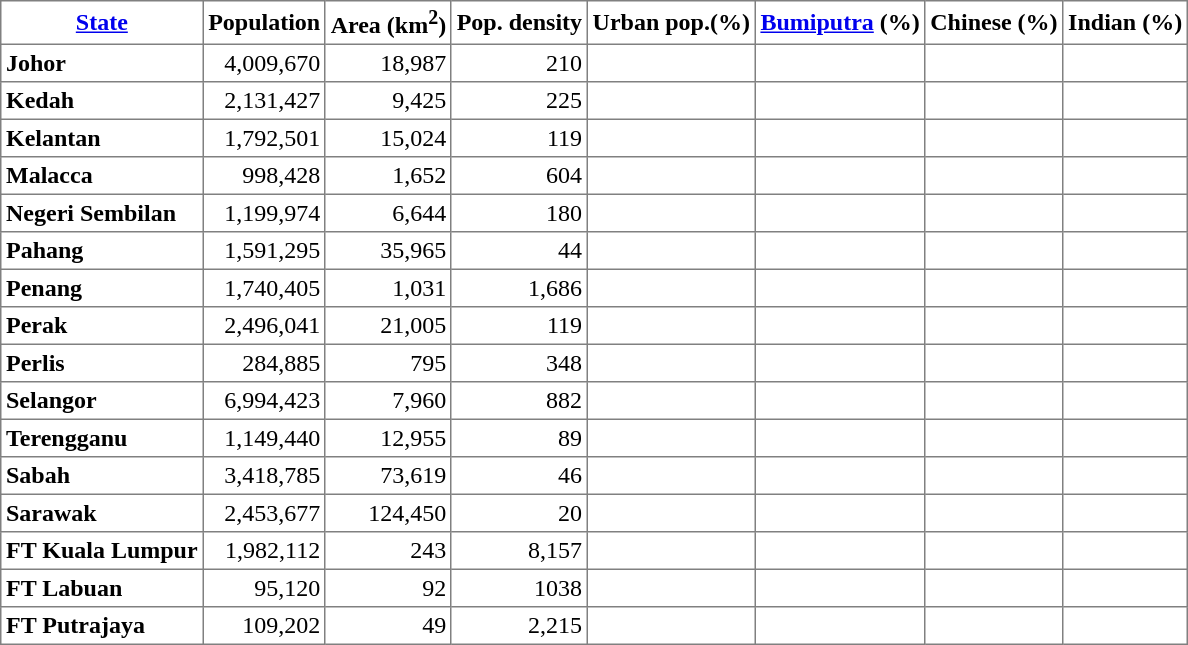<table class="toccolours sortable" border="1" cellpadding="3" style="border-collapse:collapse; text-align: right;">
<tr>
<th style="text-align:center;"><a href='#'>State</a></th>
<th>Population</th>
<th>Area (km<sup>2</sup>)</th>
<th>Pop. density</th>
<th>Urban pop.(%)</th>
<th><a href='#'>Bumiputra</a> (%)</th>
<th>Chinese (%)</th>
<th>Indian (%)</th>
</tr>
<tr>
<th style="text-align:left;">Johor</th>
<td>4,009,670</td>
<td>18,987</td>
<td>210</td>
<td></td>
<td></td>
<td></td>
<td></td>
</tr>
<tr>
<th style="text-align:left;">Kedah</th>
<td>2,131,427</td>
<td>9,425</td>
<td>225</td>
<td></td>
<td></td>
<td></td>
<td></td>
</tr>
<tr>
<th style="text-align:left;">Kelantan</th>
<td>1,792,501</td>
<td>15,024</td>
<td>119</td>
<td></td>
<td></td>
<td></td>
<td></td>
</tr>
<tr>
<th style="text-align:left;">Malacca</th>
<td>998,428</td>
<td>1,652</td>
<td>604</td>
<td></td>
<td></td>
<td></td>
<td></td>
</tr>
<tr>
<th style="text-align:left;">Negeri Sembilan</th>
<td>1,199,974</td>
<td>6,644</td>
<td>180</td>
<td></td>
<td></td>
<td></td>
<td></td>
</tr>
<tr>
<th style="text-align:left;">Pahang</th>
<td>1,591,295</td>
<td>35,965</td>
<td>44</td>
<td></td>
<td></td>
<td></td>
<td></td>
</tr>
<tr>
<th style="text-align:left;">Penang</th>
<td>1,740,405</td>
<td>1,031</td>
<td>1,686</td>
<td></td>
<td></td>
<td></td>
<td></td>
</tr>
<tr>
<th style="text-align:left;">Perak</th>
<td>2,496,041</td>
<td>21,005</td>
<td>119</td>
<td></td>
<td></td>
<td></td>
<td></td>
</tr>
<tr>
<th style="text-align:left;">Perlis</th>
<td>284,885</td>
<td>795</td>
<td>348</td>
<td></td>
<td></td>
<td></td>
<td></td>
</tr>
<tr>
<th style="text-align:left;">Selangor</th>
<td>6,994,423</td>
<td>7,960</td>
<td>882</td>
<td></td>
<td></td>
<td></td>
<td></td>
</tr>
<tr>
<th style="text-align:left;">Terengganu</th>
<td>1,149,440</td>
<td>12,955</td>
<td>89</td>
<td></td>
<td></td>
<td></td>
<td></td>
</tr>
<tr>
<th style="text-align:left;">Sabah</th>
<td>3,418,785</td>
<td>73,619</td>
<td>46</td>
<td></td>
<td></td>
<td></td>
<td></td>
</tr>
<tr>
<th style="text-align:left;">Sarawak</th>
<td>2,453,677</td>
<td>124,450</td>
<td>20</td>
<td></td>
<td></td>
<td></td>
<td></td>
</tr>
<tr>
<th style="text-align:left;">FT Kuala Lumpur</th>
<td>1,982,112</td>
<td>243</td>
<td>8,157</td>
<td></td>
<td></td>
<td></td>
<td></td>
</tr>
<tr>
<th style="text-align:left;">FT Labuan</th>
<td>95,120</td>
<td>92</td>
<td>1038</td>
<td></td>
<td></td>
<td></td>
<td></td>
</tr>
<tr>
<th style="text-align:left;">FT Putrajaya</th>
<td>109,202</td>
<td>49</td>
<td>2,215</td>
<td></td>
<td></td>
<td></td>
<td></td>
</tr>
</table>
